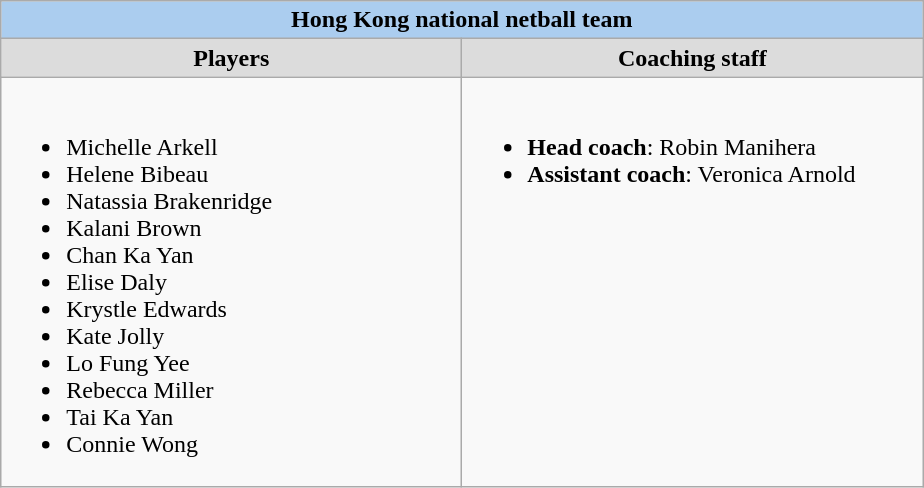<table class=wikitable>
<tr>
<td colspan=2 align=center bgcolor=#ABCDEF><strong>Hong Kong national netball team</strong></td>
</tr>
<tr align=center>
<td width=300 bgcolor=gainsboro><strong>Players</strong></td>
<td width=300 bgcolor=gainsboro><strong>Coaching staff</strong></td>
</tr>
<tr>
<td valign=top><br><ul><li>Michelle Arkell</li><li>Helene Bibeau</li><li>Natassia Brakenridge</li><li>Kalani Brown</li><li>Chan Ka Yan</li><li>Elise Daly</li><li>Krystle Edwards</li><li>Kate Jolly</li><li>Lo Fung Yee</li><li>Rebecca Miller</li><li>Tai Ka Yan</li><li>Connie Wong</li></ul></td>
<td valign=top><br><ul><li><strong>Head coach</strong>: Robin Manihera</li><li><strong>Assistant coach</strong>: Veronica Arnold</li></ul></td>
</tr>
</table>
